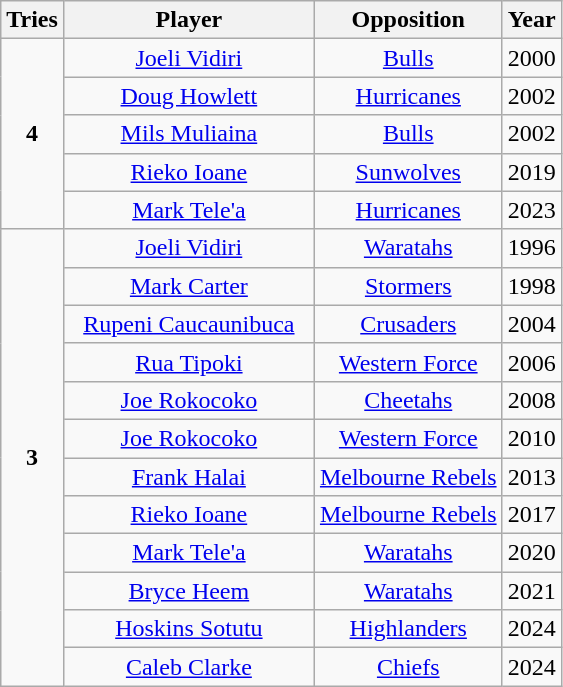<table class="wikitable sortable" style="text-align:center;">
<tr>
<th>Tries</th>
<th style="width:160px;">Player</th>
<th>Opposition</th>
<th>Year</th>
</tr>
<tr>
<td rowspan="5"><strong>4</strong></td>
<td><a href='#'>Joeli Vidiri</a></td>
<td><a href='#'>Bulls</a></td>
<td>2000</td>
</tr>
<tr>
<td><a href='#'>Doug Howlett</a></td>
<td><a href='#'>Hurricanes</a></td>
<td>2002</td>
</tr>
<tr>
<td><a href='#'>Mils Muliaina</a></td>
<td><a href='#'>Bulls</a></td>
<td>2002</td>
</tr>
<tr>
<td><a href='#'>Rieko Ioane</a></td>
<td><a href='#'>Sunwolves</a></td>
<td>2019</td>
</tr>
<tr>
<td><a href='#'>Mark Tele'a</a></td>
<td><a href='#'>Hurricanes</a></td>
<td>2023</td>
</tr>
<tr>
<td rowspan="12"><strong>3</strong></td>
<td><a href='#'>Joeli Vidiri</a></td>
<td><a href='#'>Waratahs</a></td>
<td>1996</td>
</tr>
<tr>
<td><a href='#'>Mark Carter</a></td>
<td><a href='#'>Stormers</a></td>
<td>1998</td>
</tr>
<tr>
<td><a href='#'>Rupeni Caucaunibuca</a></td>
<td><a href='#'>Crusaders</a></td>
<td>2004</td>
</tr>
<tr>
<td><a href='#'>Rua Tipoki</a></td>
<td><a href='#'>Western Force</a></td>
<td>2006</td>
</tr>
<tr>
<td><a href='#'>Joe Rokocoko</a></td>
<td><a href='#'>Cheetahs</a></td>
<td>2008</td>
</tr>
<tr>
<td><a href='#'>Joe Rokocoko</a></td>
<td><a href='#'>Western Force</a></td>
<td>2010</td>
</tr>
<tr>
<td><a href='#'>Frank Halai</a></td>
<td><a href='#'>Melbourne Rebels</a></td>
<td>2013</td>
</tr>
<tr>
<td><a href='#'>Rieko Ioane</a></td>
<td><a href='#'>Melbourne Rebels</a></td>
<td>2017</td>
</tr>
<tr>
<td><a href='#'>Mark Tele'a</a></td>
<td><a href='#'>Waratahs</a></td>
<td>2020</td>
</tr>
<tr>
<td><a href='#'>Bryce Heem</a></td>
<td><a href='#'>Waratahs</a></td>
<td>2021</td>
</tr>
<tr>
<td><a href='#'>Hoskins Sotutu</a></td>
<td><a href='#'>Highlanders</a></td>
<td>2024</td>
</tr>
<tr>
<td><a href='#'>Caleb Clarke</a></td>
<td><a href='#'>Chiefs</a></td>
<td>2024</td>
</tr>
</table>
